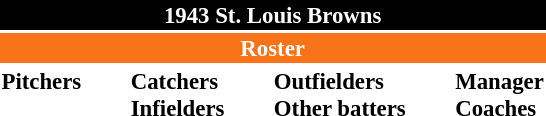<table class="toccolours" style="font-size: 95%;">
<tr>
<th colspan="10" style="background-color: black; color: white; text-align: center;">1943 St. Louis Browns</th>
</tr>
<tr>
<td colspan="10" style="background-color: #F87217; color: white; text-align: center;"><strong>Roster</strong></td>
</tr>
<tr>
<td valign="top"><strong>Pitchers</strong><br>
















</td>
<td width="25px"></td>
<td valign="top"><strong>Catchers</strong><br>


<strong>Infielders</strong>







</td>
<td width="25px"></td>
<td valign="top"><strong>Outfielders</strong><br>






<strong>Other batters</strong>
</td>
<td width="25px"></td>
<td valign="top"><strong>Manager</strong><br>
<strong>Coaches</strong>

</td>
</tr>
<tr>
</tr>
</table>
